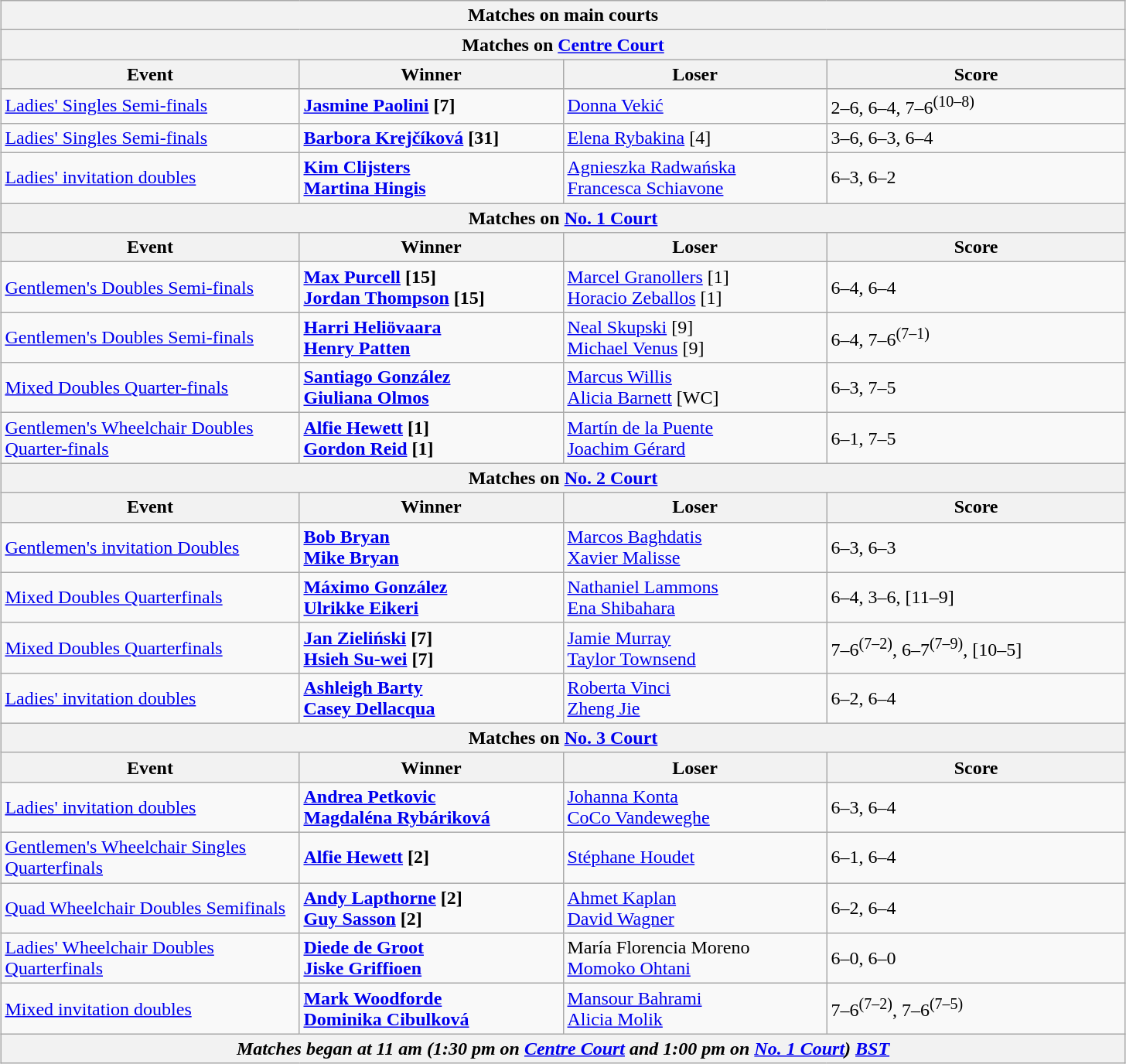<table class="wikitable collapsible uncollapsed" style="margin:auto;">
<tr>
<th colspan="4" style="white-space:nowrap;">Matches on main courts</th>
</tr>
<tr>
<th colspan="4">Matches on <a href='#'>Centre Court</a></th>
</tr>
<tr>
<th width="250">Event</th>
<th width="220">Winner</th>
<th width="220">Loser</th>
<th width="250">Score</th>
</tr>
<tr>
<td><a href='#'>Ladies' Singles Semi-finals</a></td>
<td><strong> <a href='#'>Jasmine Paolini</a> [7]</strong></td>
<td> <a href='#'>Donna Vekić</a></td>
<td>2–6, 6–4, 7–6<sup>(10–8)</sup></td>
</tr>
<tr>
<td><a href='#'>Ladies' Singles Semi-finals</a></td>
<td><strong> <a href='#'>Barbora Krejčíková</a> [31]</strong></td>
<td> <a href='#'>Elena Rybakina</a> [4]</td>
<td>3–6, 6–3, 6–4</td>
</tr>
<tr>
<td><a href='#'>Ladies' invitation doubles</a></td>
<td><strong> <a href='#'>Kim Clijsters</a> <br>  <a href='#'>Martina Hingis</a></strong></td>
<td> <a href='#'>Agnieszka Radwańska</a> <br>  <a href='#'>Francesca Schiavone</a></td>
<td>6–3, 6–2</td>
</tr>
<tr>
<th colspan="4">Matches on <a href='#'>No. 1 Court</a></th>
</tr>
<tr>
<th width="220">Event</th>
<th width="220">Winner</th>
<th width="220">Loser</th>
<th width="250">Score</th>
</tr>
<tr>
<td><a href='#'>Gentlemen's Doubles Semi-finals</a></td>
<td><strong> <a href='#'>Max Purcell</a> [15]<br>  <a href='#'>Jordan Thompson</a> [15]</strong></td>
<td> <a href='#'>Marcel Granollers</a> [1]<br>  <a href='#'>Horacio Zeballos</a> [1]</td>
<td>6–4, 6–4</td>
</tr>
<tr>
<td><a href='#'>Gentlemen's Doubles Semi-finals</a></td>
<td><strong> <a href='#'>Harri Heliövaara</a> <br>  <a href='#'>Henry Patten</a></strong></td>
<td> <a href='#'>Neal Skupski</a> [9] <br>  <a href='#'>Michael Venus</a> [9]</td>
<td>6–4, 7–6<sup>(7–1)</sup></td>
</tr>
<tr>
<td><a href='#'>Mixed Doubles Quarter-finals</a></td>
<td><strong> <a href='#'>Santiago González</a> <br>  <a href='#'>Giuliana Olmos</a></strong></td>
<td> <a href='#'>Marcus Willis</a> <br>  <a href='#'>Alicia Barnett</a> [WC]</td>
<td>6–3, 7–5</td>
</tr>
<tr>
<td><a href='#'>Gentlemen's Wheelchair Doubles Quarter-finals</a></td>
<td><strong> <a href='#'>Alfie Hewett</a> [1] <br>  <a href='#'>Gordon Reid</a> [1]</strong></td>
<td> <a href='#'>Martín de la Puente</a> <br>  <a href='#'>Joachim Gérard</a></td>
<td>6–1, 7–5</td>
</tr>
<tr>
<th colspan="4">Matches on <a href='#'>No. 2 Court</a></th>
</tr>
<tr>
<th width="250">Event</th>
<th width="220">Winner</th>
<th width="220">Loser</th>
<th width="220">Score</th>
</tr>
<tr>
<td><a href='#'>Gentlemen's invitation Doubles</a></td>
<td><strong> <a href='#'>Bob Bryan</a> <br>  <a href='#'>Mike Bryan</a></strong></td>
<td> <a href='#'>Marcos Baghdatis</a> <br>  <a href='#'>Xavier Malisse</a></td>
<td>6–3, 6–3</td>
</tr>
<tr>
<td><a href='#'>Mixed Doubles Quarterfinals</a></td>
<td><strong> <a href='#'>Máximo González</a> <br>  <a href='#'>Ulrikke Eikeri</a></strong></td>
<td> <a href='#'>Nathaniel Lammons</a> <br>  <a href='#'>Ena Shibahara</a></td>
<td>6–4, 3–6, [11–9]</td>
</tr>
<tr>
<td><a href='#'>Mixed Doubles Quarterfinals</a></td>
<td><strong> <a href='#'>Jan Zieliński</a> [7] <br>  <a href='#'>Hsieh Su-wei</a> [7]</strong></td>
<td> <a href='#'>Jamie Murray</a> <br>  <a href='#'>Taylor Townsend</a></td>
<td>7–6<sup>(7–2)</sup>, 6–7<sup>(7–9)</sup>, [10–5]</td>
</tr>
<tr>
<td><a href='#'>Ladies' invitation doubles</a></td>
<td><strong> <a href='#'>Ashleigh Barty</a> <br>  <a href='#'>Casey Dellacqua</a></strong></td>
<td> <a href='#'>Roberta Vinci</a> <br>  <a href='#'>Zheng Jie</a></td>
<td>6–2, 6–4</td>
</tr>
<tr>
<th colspan="4">Matches on <a href='#'>No. 3 Court</a></th>
</tr>
<tr>
<th width="250">Event</th>
<th width="220">Winner</th>
<th width="220">Loser</th>
<th width="220">Score</th>
</tr>
<tr>
<td><a href='#'>Ladies' invitation doubles</a></td>
<td><strong> <a href='#'>Andrea Petkovic</a>  <br>  <a href='#'>Magdaléna Rybáriková</a></strong></td>
<td> <a href='#'>Johanna Konta</a>  <br>  <a href='#'>CoCo Vandeweghe</a></td>
<td>6–3, 6–4</td>
</tr>
<tr>
<td><a href='#'>Gentlemen's Wheelchair Singles Quarterfinals</a></td>
<td><strong>  <a href='#'>Alfie Hewett</a> [2]</strong></td>
<td> <a href='#'>Stéphane Houdet</a></td>
<td>6–1, 6–4</td>
</tr>
<tr>
<td><a href='#'>Quad Wheelchair Doubles Semifinals</a></td>
<td><strong> <a href='#'>Andy Lapthorne</a> [2] <br>  <a href='#'>Guy Sasson</a> [2]</strong></td>
<td> <a href='#'>Ahmet Kaplan</a> <br>  <a href='#'>David Wagner</a></td>
<td>6–2, 6–4</td>
</tr>
<tr>
<td><a href='#'>Ladies' Wheelchair Doubles Quarterfinals</a></td>
<td><strong> <a href='#'>Diede de Groot</a> <br>  <a href='#'>Jiske Griffioen</a></strong></td>
<td> María Florencia Moreno <br>  <a href='#'>Momoko Ohtani</a></td>
<td>6–0, 6–0</td>
</tr>
<tr>
<td><a href='#'>Mixed invitation doubles</a></td>
<td><strong> <a href='#'>Mark Woodforde</a> <br>  <a href='#'>Dominika Cibulková</a></strong></td>
<td> <a href='#'>Mansour Bahrami</a> <br>  <a href='#'>Alicia Molik</a></td>
<td>7–6<sup>(7–2)</sup>, 7–6<sup>(7–5)</sup></td>
</tr>
<tr>
<th colspan=4><em>Matches began at 11 am (1:30 pm on <a href='#'>Centre Court</a> and 1:00 pm on <a href='#'>No. 1 Court</a>) <a href='#'>BST</a></em></th>
</tr>
</table>
